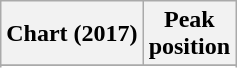<table class="wikitable sortable plainrowheaders" style="text-align:center">
<tr>
<th scope="col">Chart (2017)</th>
<th scope="col">Peak<br>position</th>
</tr>
<tr>
</tr>
<tr>
</tr>
<tr>
</tr>
</table>
